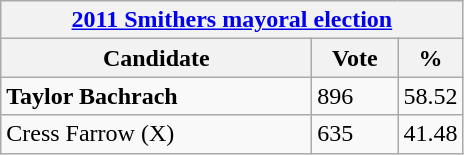<table class="wikitable">
<tr>
<th colspan="3"><a href='#'>2011 Smithers mayoral election</a></th>
</tr>
<tr>
<th bgcolor="#DDDDFF" width="200px">Candidate</th>
<th bgcolor="#DDDDFF" width="50px">Vote</th>
<th bgcolor="#DDDDFF" width="30px">%</th>
</tr>
<tr>
<td><strong>Taylor Bachrach</strong></td>
<td>896</td>
<td>58.52</td>
</tr>
<tr>
<td>Cress Farrow (X)</td>
<td>635</td>
<td>41.48</td>
</tr>
</table>
